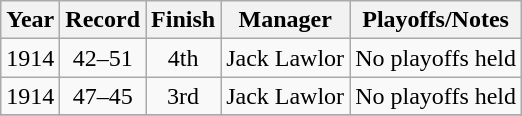<table class="wikitable" style="text-align:center">
<tr>
<th>Year</th>
<th>Record</th>
<th>Finish</th>
<th>Manager</th>
<th>Playoffs/Notes</th>
</tr>
<tr>
<td>1914</td>
<td>42–51</td>
<td>4th</td>
<td>Jack Lawlor</td>
<td>No playoffs held</td>
</tr>
<tr>
<td>1914</td>
<td>47–45</td>
<td>3rd</td>
<td>Jack Lawlor</td>
<td>No playoffs held</td>
</tr>
<tr>
</tr>
</table>
